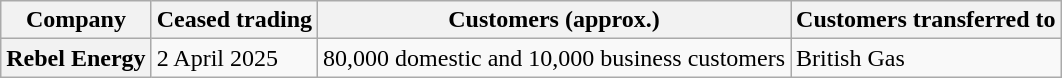<table class="wikitable sortable">
<tr>
<th>Company</th>
<th>Ceased trading</th>
<th>Customers (approx.)</th>
<th>Customers transferred to</th>
</tr>
<tr>
<th>Rebel Energy</th>
<td>2 April 2025</td>
<td>80,000 domestic and 10,000 business customers</td>
<td>British Gas</td>
</tr>
</table>
